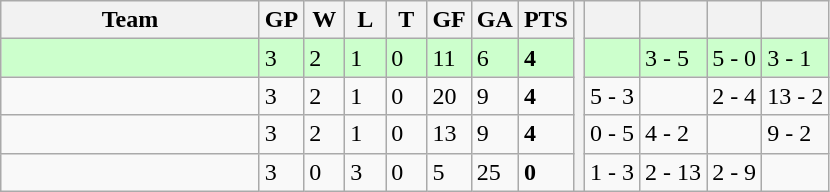<table class="wikitable">
<tr>
<th width=165>Team</th>
<th width=20>GP</th>
<th width=20>W</th>
<th width=20>L</th>
<th width=20>T</th>
<th width=20>GF</th>
<th width=20>GA</th>
<th width=20>PTS</th>
<th rowspan=10></th>
<th></th>
<th></th>
<th></th>
<th></th>
</tr>
<tr bgcolor="#ccffcc">
<td style="text-align:left;"></td>
<td>3</td>
<td>2</td>
<td>1</td>
<td>0</td>
<td>11</td>
<td>6</td>
<td><strong>4</strong></td>
<td></td>
<td>3 - 5</td>
<td>5 - 0</td>
<td>3 - 1</td>
</tr>
<tr>
<td style="text-align:left;"></td>
<td>3</td>
<td>2</td>
<td>1</td>
<td>0</td>
<td>20</td>
<td>9</td>
<td><strong>4</strong></td>
<td>5 - 3</td>
<td></td>
<td>2 - 4</td>
<td>13 - 2</td>
</tr>
<tr>
<td style="text-align:left;"></td>
<td>3</td>
<td>2</td>
<td>1</td>
<td>0</td>
<td>13</td>
<td>9</td>
<td><strong>4</strong></td>
<td>0 - 5</td>
<td>4 - 2</td>
<td></td>
<td>9 - 2</td>
</tr>
<tr>
<td style="text-align:left;"></td>
<td>3</td>
<td>0</td>
<td>3</td>
<td>0</td>
<td>5</td>
<td>25</td>
<td><strong>0</strong></td>
<td>1 - 3</td>
<td>2 - 13</td>
<td>2 - 9</td>
<td></td>
</tr>
</table>
